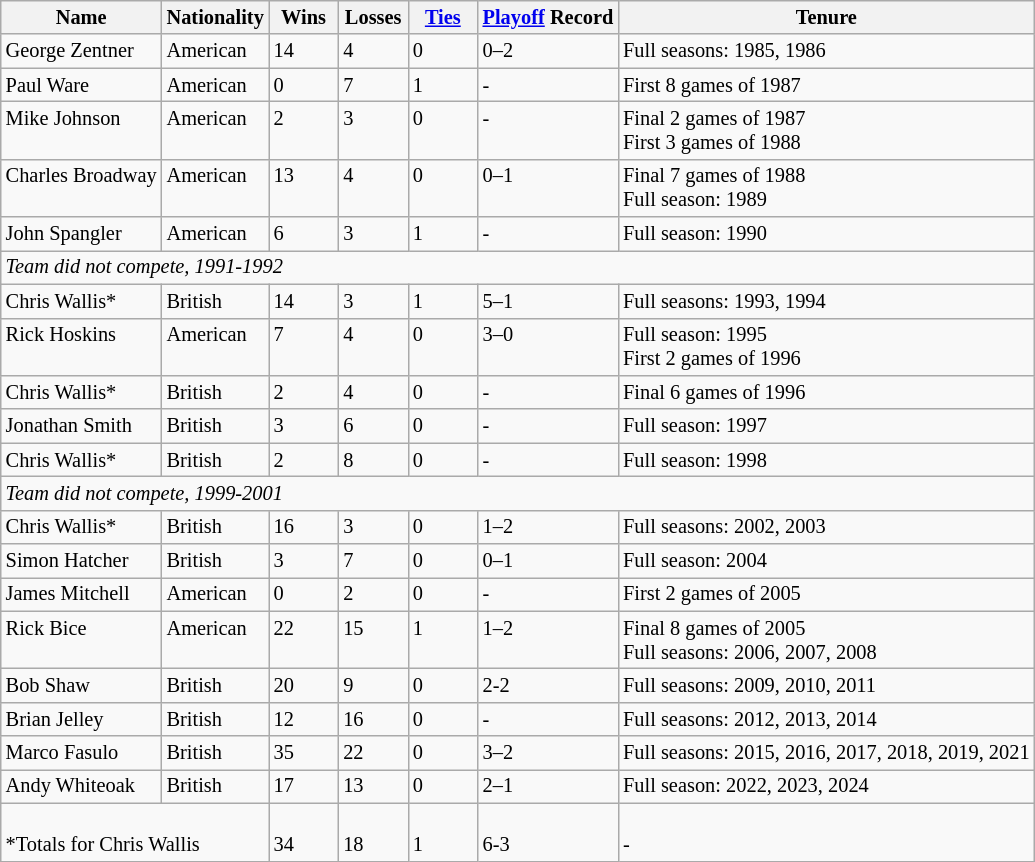<table class="wikitable" style="font-size: 85%;">
<tr>
<th>Name</th>
<th>Nationality</th>
<th width="40px">Wins</th>
<th width="40px">Losses</th>
<th width="40px"><a href='#'>Ties</a></th>
<th><a href='#'>Playoff</a> Record</th>
<th>Tenure</th>
</tr>
<tr valign="top">
<td>George Zentner</td>
<td>American</td>
<td>14</td>
<td>4</td>
<td>0</td>
<td>0–2</td>
<td>Full seasons: 1985, 1986</td>
</tr>
<tr valign="top">
<td>Paul Ware</td>
<td>American</td>
<td>0</td>
<td>7</td>
<td>1</td>
<td>-</td>
<td>First 8 games of 1987</td>
</tr>
<tr valign="top">
<td>Mike Johnson</td>
<td>American</td>
<td>2</td>
<td>3</td>
<td>0</td>
<td>-</td>
<td>Final 2 games of 1987<br>First 3 games of 1988</td>
</tr>
<tr valign="top">
<td>Charles Broadway</td>
<td>American</td>
<td>13</td>
<td>4</td>
<td>0</td>
<td>0–1</td>
<td>Final 7 games of 1988<br>Full season: 1989</td>
</tr>
<tr valign="top">
<td>John Spangler</td>
<td>American</td>
<td>6</td>
<td>3</td>
<td>1</td>
<td>-</td>
<td>Full season: 1990</td>
</tr>
<tr valign="top">
<td colspan= 7><em>Team did not compete, 1991-1992</em></td>
</tr>
<tr valign="top">
<td>Chris Wallis*</td>
<td>British</td>
<td>14</td>
<td>3</td>
<td>1</td>
<td>5–1</td>
<td>Full seasons: 1993, 1994</td>
</tr>
<tr valign="top">
<td>Rick Hoskins</td>
<td>American</td>
<td>7</td>
<td>4</td>
<td>0</td>
<td>3–0</td>
<td>Full season: 1995<br>First 2 games of 1996</td>
</tr>
<tr valign="top">
<td>Chris Wallis*</td>
<td>British</td>
<td>2</td>
<td>4</td>
<td>0</td>
<td>-</td>
<td>Final 6 games of 1996</td>
</tr>
<tr valign="top">
<td>Jonathan Smith</td>
<td>British</td>
<td>3</td>
<td>6</td>
<td>0</td>
<td>-</td>
<td>Full season: 1997</td>
</tr>
<tr valign="top">
<td>Chris Wallis*</td>
<td>British</td>
<td>2</td>
<td>8</td>
<td>0</td>
<td>-</td>
<td>Full season: 1998</td>
</tr>
<tr valign="top">
<td colspan= 7><em>Team did not compete, 1999-2001</em></td>
</tr>
<tr valign="top">
<td>Chris Wallis*</td>
<td>British</td>
<td>16</td>
<td>3</td>
<td>0</td>
<td>1–2</td>
<td>Full seasons: 2002, 2003</td>
</tr>
<tr valign="top">
<td>Simon Hatcher</td>
<td>British</td>
<td>3</td>
<td>7</td>
<td>0</td>
<td>0–1</td>
<td>Full season: 2004</td>
</tr>
<tr valign="top">
<td>James Mitchell</td>
<td>American</td>
<td>0</td>
<td>2</td>
<td>0</td>
<td>-</td>
<td>First 2 games of 2005</td>
</tr>
<tr valign="top">
<td>Rick Bice</td>
<td>American</td>
<td>22</td>
<td>15</td>
<td>1</td>
<td>1–2</td>
<td>Final 8 games of 2005<br>Full seasons: 2006, 2007, 2008</td>
</tr>
<tr valign="top">
<td>Bob Shaw</td>
<td>British</td>
<td>20</td>
<td>9</td>
<td>0</td>
<td>2-2</td>
<td>Full seasons: 2009, 2010, 2011</td>
</tr>
<tr valign="top">
<td>Brian Jelley</td>
<td>British</td>
<td>12</td>
<td>16</td>
<td>0</td>
<td>-</td>
<td>Full seasons: 2012, 2013, 2014</td>
</tr>
<tr valign="top">
<td>Marco Fasulo</td>
<td>British</td>
<td>35</td>
<td>22</td>
<td>0</td>
<td>3–2</td>
<td>Full seasons: 2015, 2016, 2017, 2018, 2019, 2021</td>
</tr>
<tr valign="top">
<td>Andy Whiteoak</td>
<td>British</td>
<td>17</td>
<td>13</td>
<td>0</td>
<td>2–1</td>
<td>Full season: 2022, 2023, 2024</td>
</tr>
<tr valign="top">
<td colspan= 2><br>*Totals for Chris Wallis</td>
<td><br>34</td>
<td><br>18</td>
<td><br>1</td>
<td><br>6-3</td>
<td><br>-</td>
</tr>
</table>
